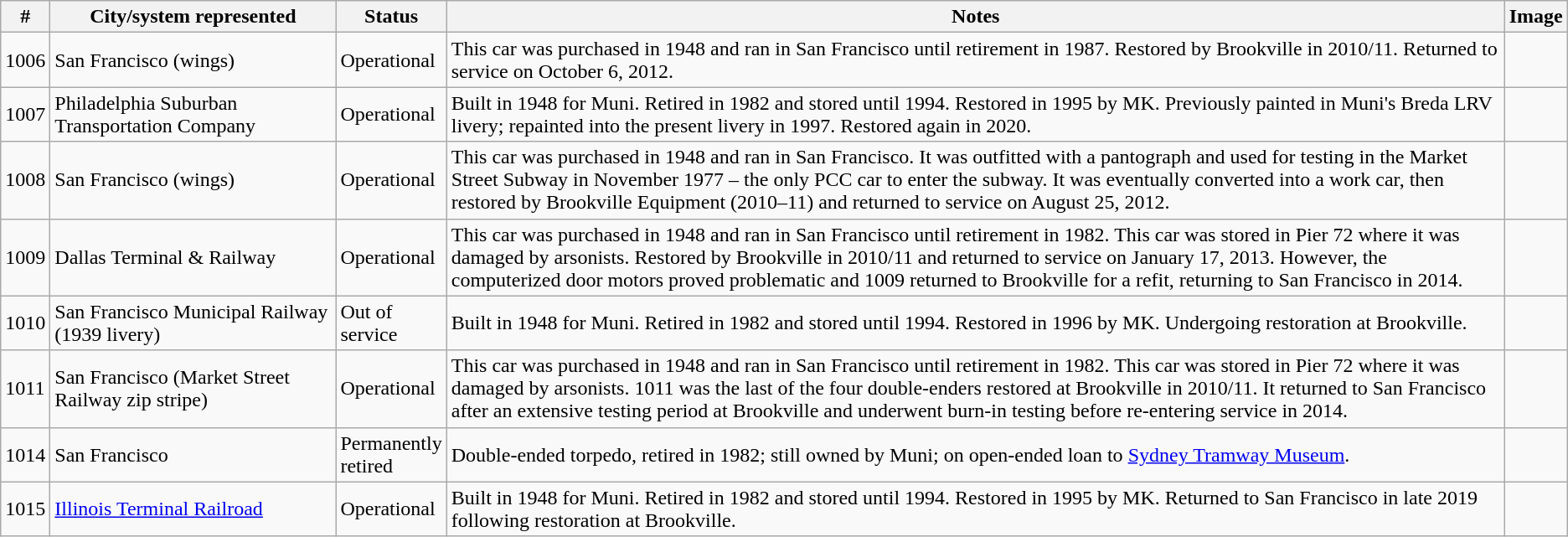<table class="wikitable sticky-header">
<tr>
<th>#</th>
<th width="220">City/system represented</th>
<th width="60">Status</th>
<th>Notes</th>
<th>Image</th>
</tr>
<tr>
<td>1006</td>
<td>San Francisco (wings)</td>
<td>Operational</td>
<td>This car was purchased in 1948 and ran in San Francisco until retirement in 1987. Restored by Brookville in 2010/11. Returned to service on October 6, 2012.</td>
<td></td>
</tr>
<tr>
<td>1007</td>
<td>Philadelphia Suburban Transportation Company</td>
<td>Operational</td>
<td>Built in 1948 for Muni. Retired in 1982 and stored until 1994. Restored in 1995 by MK. Previously painted in Muni's Breda LRV livery; repainted into the present livery in 1997. Restored again in 2020.</td>
<td></td>
</tr>
<tr>
<td>1008</td>
<td>San Francisco (wings)</td>
<td>Operational</td>
<td>This car was purchased in 1948 and ran in San Francisco. It was outfitted with a pantograph and used for testing in the Market Street Subway in November 1977 – the only PCC car to enter the subway. It was eventually converted into a work car, then restored by Brookville Equipment (2010–11) and returned to service on August 25, 2012.</td>
<td></td>
</tr>
<tr>
<td>1009</td>
<td>Dallas Terminal & Railway</td>
<td>Operational</td>
<td>This car was purchased in 1948 and ran in San Francisco until retirement in 1982. This car was stored in Pier 72 where it was damaged by arsonists. Restored by Brookville in 2010/11 and returned to service on January 17, 2013. However, the computerized door motors proved problematic and 1009 returned to Brookville for a refit, returning to San Francisco in 2014.</td>
<td></td>
</tr>
<tr>
<td>1010</td>
<td>San Francisco Municipal Railway<br>(1939 livery)</td>
<td>Out of service</td>
<td>Built in 1948 for Muni. Retired in 1982 and stored until 1994. Restored in 1996 by MK. Undergoing restoration at Brookville.</td>
<td></td>
</tr>
<tr>
<td>1011</td>
<td>San Francisco (Market Street Railway zip stripe)</td>
<td>Operational</td>
<td>This car was purchased in 1948 and ran in San Francisco until retirement in 1982. This car was stored in Pier 72 where it was damaged by arsonists. 1011 was the last of the four double-enders restored at Brookville in 2010/11. It returned to San Francisco after an extensive testing period at Brookville and underwent burn-in testing before re-entering service in 2014.</td>
<td></td>
</tr>
<tr>
<td>1014</td>
<td>San Francisco</td>
<td>Permanently retired</td>
<td>Double-ended torpedo, retired in 1982; still owned by Muni; on open-ended loan to <a href='#'>Sydney Tramway Museum</a>.</td>
<td></td>
</tr>
<tr>
<td>1015</td>
<td><a href='#'>Illinois Terminal Railroad</a></td>
<td>Operational</td>
<td>Built in 1948 for Muni. Retired in 1982 and stored until 1994. Restored in 1995 by MK. Returned to San Francisco in late 2019 following restoration at Brookville.</td>
<td></td>
</tr>
</table>
